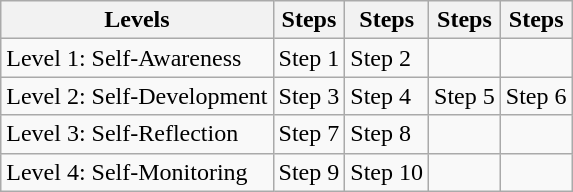<table class="wikitable">
<tr>
<th>Levels</th>
<th>Steps</th>
<th>Steps</th>
<th>Steps</th>
<th>Steps</th>
</tr>
<tr>
<td>Level 1: Self-Awareness</td>
<td>Step 1</td>
<td>Step 2</td>
<td></td>
<td></td>
</tr>
<tr>
<td>Level 2: Self-Development</td>
<td>Step 3</td>
<td>Step 4</td>
<td>Step 5</td>
<td>Step 6</td>
</tr>
<tr>
<td>Level 3: Self-Reflection</td>
<td>Step 7</td>
<td>Step 8</td>
<td></td>
<td></td>
</tr>
<tr>
<td>Level 4: Self-Monitoring</td>
<td>Step 9</td>
<td>Step 10</td>
<td></td>
<td></td>
</tr>
</table>
